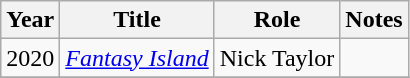<table class="wikitable sortable">
<tr>
<th>Year</th>
<th>Title</th>
<th>Role</th>
<th>Notes</th>
</tr>
<tr>
<td>2020</td>
<td><em><a href='#'>Fantasy Island</a></em></td>
<td>Nick Taylor</td>
<td></td>
</tr>
<tr>
</tr>
</table>
